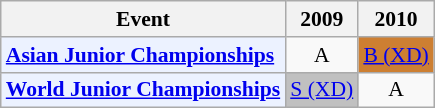<table class="wikitable" style="font-size: 90%; text-align:center">
<tr>
<th>Event</th>
<th>2009</th>
<th>2010</th>
</tr>
<tr>
<td bgcolor="#ECF2FF"; align="left"><strong><a href='#'>Asian Junior Championships</a></strong></td>
<td>A</td>
<td bgcolor=CD7F32><a href='#'>B (XD)</a></td>
</tr>
<tr>
<td bgcolor="#ECF2FF"; align="left"><strong><a href='#'>World Junior Championships</a></strong></td>
<td bgcolor=silver><a href='#'>S (XD)</a></td>
<td>A</td>
</tr>
</table>
